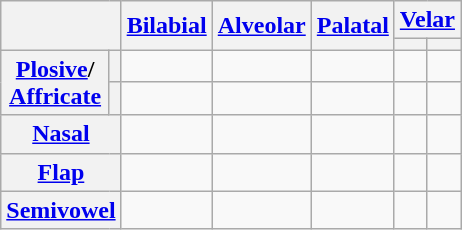<table class="wikitable" style="text-align:center;">
<tr>
<th rowspan="2" colspan="2"></th>
<th rowspan="2"><a href='#'>Bilabial</a></th>
<th rowspan="2"><a href='#'>Alveolar</a></th>
<th rowspan="2"><a href='#'>Palatal</a></th>
<th colspan="2"><a href='#'>Velar</a></th>
</tr>
<tr>
<th></th>
<th></th>
</tr>
<tr>
<th rowspan="2"><a href='#'>Plosive</a>/<br><a href='#'>Affricate</a></th>
<th></th>
<td></td>
<td></td>
<td> </td>
<td></td>
<td> </td>
</tr>
<tr>
<th></th>
<td></td>
<td></td>
<td> </td>
<td></td>
<td> </td>
</tr>
<tr>
<th colspan="2"><a href='#'>Nasal</a></th>
<td></td>
<td></td>
<td></td>
<td></td>
<td></td>
</tr>
<tr>
<th colspan="2"><a href='#'>Flap</a></th>
<td></td>
<td> </td>
<td></td>
<td></td>
<td></td>
</tr>
<tr>
<th colspan="2"><a href='#'>Semivowel</a></th>
<td></td>
<td></td>
<td> </td>
<td></td>
<td></td>
</tr>
</table>
